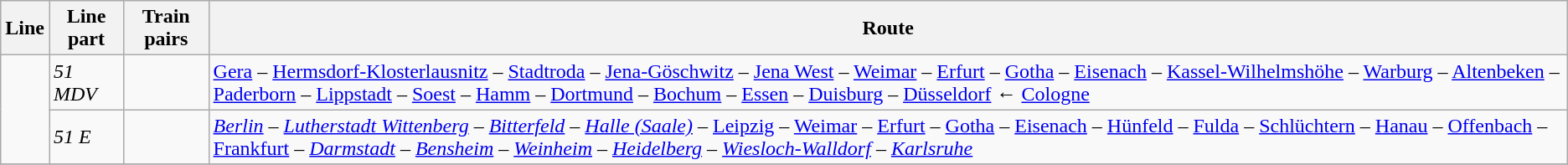<table class="wikitable">
<tr>
<th>Line</th>
<th>Line part</th>
<th>Train pairs</th>
<th colspan="2">Route</th>
</tr>
<tr>
<td rowspan="2"></td>
<td><em>51 MDV</em></td>
<td><br><br></td>
<td><a href='#'>Gera</a> – <a href='#'>Hermsdorf-Klosterlausnitz</a> – <a href='#'>Stadtroda</a> – <a href='#'>Jena-Göschwitz</a> – <a href='#'>Jena West</a> – <a href='#'>Weimar</a> – <a href='#'>Erfurt</a> – <a href='#'>Gotha</a> – <a href='#'>Eisenach</a> – <a href='#'>Kassel-Wilhelmshöhe</a> – <a href='#'>Warburg</a> – <a href='#'>Altenbeken</a> – <a href='#'>Paderborn</a> – <a href='#'>Lippstadt</a> – <a href='#'>Soest</a> – <a href='#'>Hamm</a> – <a href='#'>Dortmund</a> – <a href='#'>Bochum</a> – <a href='#'>Essen</a> – <a href='#'>Duisburg</a> – <em></em> <a href='#'>Düsseldorf</a> ← <a href='#'>Cologne</a></td>
</tr>
<tr>
<td><em>51 E</em></td>
<td><br></td>
<td><em><a href='#'>Berlin</a> –  <a href='#'>Lutherstadt Wittenberg</a> – <a href='#'>Bitterfeld</a> – <a href='#'>Halle (Saale)</a> – </em><a href='#'>Leipzig</a> – <a href='#'>Weimar</a> – <a href='#'>Erfurt</a> – <a href='#'>Gotha</a> – <a href='#'>Eisenach</a> –  <a href='#'>Hünfeld</a> – <a href='#'>Fulda</a> – <a href='#'>Schlüchtern</a> – <a href='#'>Hanau</a> – <a href='#'>Offenbach</a> – <a href='#'>Frankfurt</a> – <em><a href='#'>Darmstadt</a> – <a href='#'>Bensheim</a> – <a href='#'>Weinheim</a> – <a href='#'>Heidelberg</a> – <a href='#'>Wiesloch-Walldorf</a> –  <a href='#'>Karlsruhe</a></em></td>
</tr>
<tr>
</tr>
</table>
